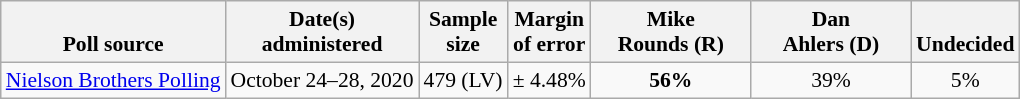<table class="wikitable" style="font-size:90%;text-align:center;">
<tr valign=bottom>
<th>Poll source</th>
<th>Date(s)<br>administered</th>
<th>Sample<br>size</th>
<th>Margin<br>of error</th>
<th style="width:100px;">Mike<br>Rounds (R)</th>
<th style="width:100px;">Dan<br>Ahlers (D)</th>
<th>Undecided</th>
</tr>
<tr>
<td style="text-align:left;"><a href='#'>Nielson Brothers Polling</a></td>
<td>October 24–28, 2020</td>
<td>479 (LV)</td>
<td>± 4.48%</td>
<td><strong>56%</strong></td>
<td>39%</td>
<td>5%</td>
</tr>
</table>
